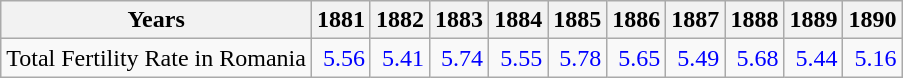<table class="wikitable " style="text-align:right">
<tr>
<th>Years</th>
<th>1881</th>
<th>1882</th>
<th>1883</th>
<th>1884</th>
<th>1885</th>
<th>1886</th>
<th>1887</th>
<th>1888</th>
<th>1889</th>
<th>1890</th>
</tr>
<tr>
<td align="left">Total Fertility Rate in Romania</td>
<td style="text-align:right; color:blue;">5.56</td>
<td style="text-align:right; color:blue;">5.41</td>
<td style="text-align:right; color:blue;">5.74</td>
<td style="text-align:right; color:blue;">5.55</td>
<td style="text-align:right; color:blue;">5.78</td>
<td style="text-align:right; color:blue;">5.65</td>
<td style="text-align:right; color:blue;">5.49</td>
<td style="text-align:right; color:blue;">5.68</td>
<td style="text-align:right; color:blue;">5.44</td>
<td style="text-align:right; color:blue;">5.16</td>
</tr>
</table>
